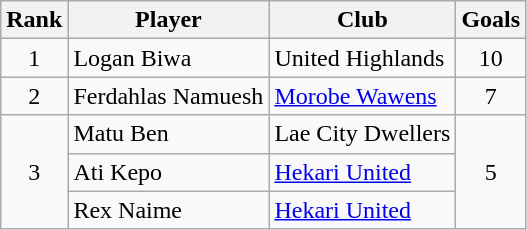<table class="wikitable" style="text-align:center">
<tr>
<th>Rank</th>
<th>Player</th>
<th>Club</th>
<th>Goals</th>
</tr>
<tr>
<td>1</td>
<td align="left">Logan Biwa</td>
<td align="left">United Highlands</td>
<td>10</td>
</tr>
<tr>
<td>2</td>
<td align="left"> Ferdahlas Namuesh</td>
<td align="left"><a href='#'>Morobe Wawens</a></td>
<td>7</td>
</tr>
<tr>
<td rowspan="3">3</td>
<td align="left"> Matu Ben</td>
<td align="left">Lae City Dwellers</td>
<td rowspan="3">5</td>
</tr>
<tr>
<td align="left"> Ati Kepo</td>
<td align="left"><a href='#'>Hekari United</a></td>
</tr>
<tr>
<td align="left">Rex Naime</td>
<td align="left"><a href='#'>Hekari United</a></td>
</tr>
</table>
